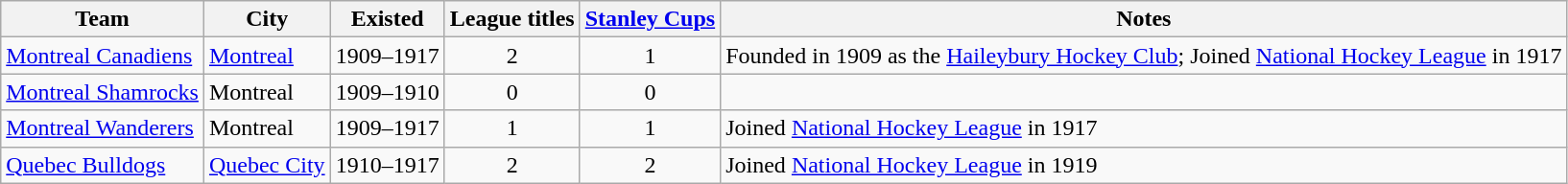<table class="wikitable">
<tr>
<th>Team</th>
<th>City</th>
<th>Existed</th>
<th>League titles</th>
<th><a href='#'>Stanley Cups</a></th>
<th>Notes</th>
</tr>
<tr>
<td><a href='#'>Montreal Canadiens</a></td>
<td><a href='#'>Montreal</a></td>
<td align=center>1909–1917</td>
<td align=center>2</td>
<td align=center>1</td>
<td>Founded in 1909 as the <a href='#'>Haileybury Hockey Club</a>; Joined <a href='#'>National Hockey League</a> in 1917</td>
</tr>
<tr>
<td><a href='#'>Montreal Shamrocks</a></td>
<td>Montreal</td>
<td align=center>1909–1910</td>
<td align=center>0</td>
<td align=center>0</td>
<td></td>
</tr>
<tr>
<td><a href='#'>Montreal Wanderers</a></td>
<td>Montreal</td>
<td align=center>1909–1917</td>
<td align=center>1</td>
<td align=center>1</td>
<td>Joined <a href='#'>National Hockey League</a> in 1917</td>
</tr>
<tr>
<td><a href='#'>Quebec Bulldogs</a></td>
<td><a href='#'>Quebec City</a></td>
<td align=center>1910–1917</td>
<td align=center>2</td>
<td align=center>2</td>
<td>Joined <a href='#'>National Hockey League</a> in 1919</td>
</tr>
</table>
